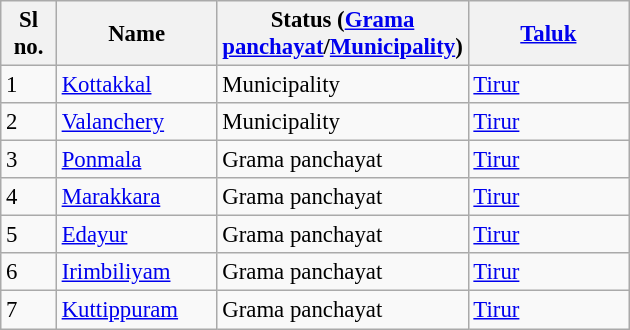<table class="wikitable sortable" style="font-size: 95%;">
<tr>
<th width="30px">Sl no.</th>
<th width="100px">Name</th>
<th width="130px">Status (<a href='#'>Grama panchayat</a>/<a href='#'>Municipality</a>)</th>
<th width="100px"><a href='#'>Taluk</a></th>
</tr>
<tr>
<td>1</td>
<td><a href='#'>Kottakkal</a></td>
<td>Municipality</td>
<td><a href='#'>Tirur</a></td>
</tr>
<tr>
<td>2</td>
<td><a href='#'>Valanchery</a></td>
<td>Municipality</td>
<td><a href='#'>Tirur</a></td>
</tr>
<tr>
<td>3</td>
<td><a href='#'>Ponmala</a></td>
<td>Grama panchayat</td>
<td><a href='#'>Tirur</a></td>
</tr>
<tr>
<td>4</td>
<td><a href='#'>Marakkara</a></td>
<td>Grama panchayat</td>
<td><a href='#'>Tirur</a></td>
</tr>
<tr>
<td>5</td>
<td><a href='#'>Edayur</a></td>
<td>Grama panchayat</td>
<td><a href='#'>Tirur</a></td>
</tr>
<tr>
<td>6</td>
<td><a href='#'>Irimbiliyam</a></td>
<td>Grama panchayat</td>
<td><a href='#'>Tirur</a></td>
</tr>
<tr>
<td>7</td>
<td><a href='#'>Kuttippuram</a></td>
<td>Grama panchayat</td>
<td><a href='#'>Tirur</a></td>
</tr>
</table>
